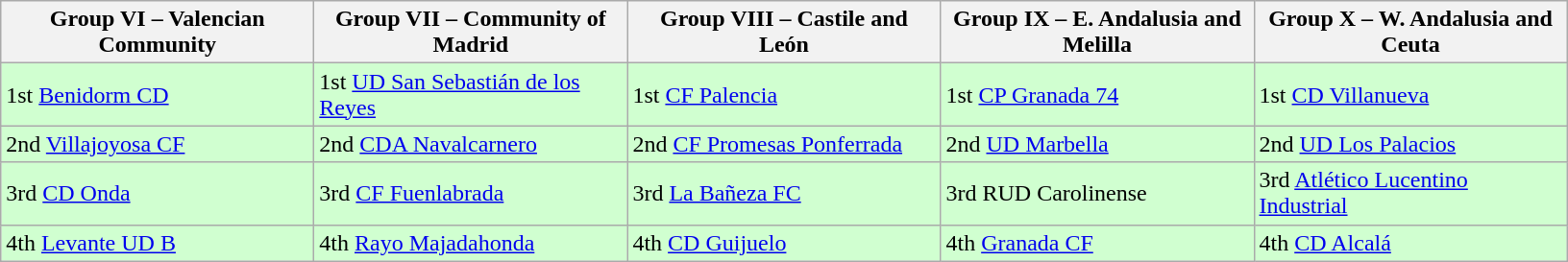<table class="wikitable">
<tr>
<th width=210>Group VI – Valencian Community </th>
<th width=210>Group VII – Community of Madrid </th>
<th width=210>Group VIII – Castile and León </th>
<th width=210>Group IX – E. Andalusia and Melilla </th>
<th width=210>Group X – W. Andalusia and Ceuta </th>
</tr>
<tr style="background:#D0FFD0;">
<td>1st <a href='#'>Benidorm CD</a></td>
<td>1st <a href='#'>UD San Sebastián de los Reyes</a></td>
<td>1st <a href='#'>CF Palencia</a></td>
<td>1st <a href='#'>CP Granada 74</a></td>
<td>1st <a href='#'>CD Villanueva</a></td>
</tr>
<tr style="background:#D0FFD0;">
<td>2nd <a href='#'>Villajoyosa CF</a></td>
<td>2nd <a href='#'>CDA Navalcarnero</a></td>
<td>2nd <a href='#'>CF Promesas Ponferrada</a></td>
<td>2nd <a href='#'>UD Marbella</a></td>
<td>2nd <a href='#'>UD Los Palacios</a></td>
</tr>
<tr style="background:#D0FFD0;">
<td>3rd <a href='#'>CD Onda</a></td>
<td>3rd <a href='#'>CF Fuenlabrada</a></td>
<td>3rd <a href='#'>La Bañeza FC</a></td>
<td>3rd RUD Carolinense</td>
<td>3rd <a href='#'>Atlético Lucentino Industrial</a></td>
</tr>
<tr style="background:#D0FFD0;">
<td>4th <a href='#'>Levante UD B</a></td>
<td>4th <a href='#'>Rayo Majadahonda</a></td>
<td>4th <a href='#'>CD Guijuelo</a></td>
<td>4th <a href='#'>Granada CF</a></td>
<td>4th <a href='#'>CD Alcalá</a></td>
</tr>
</table>
